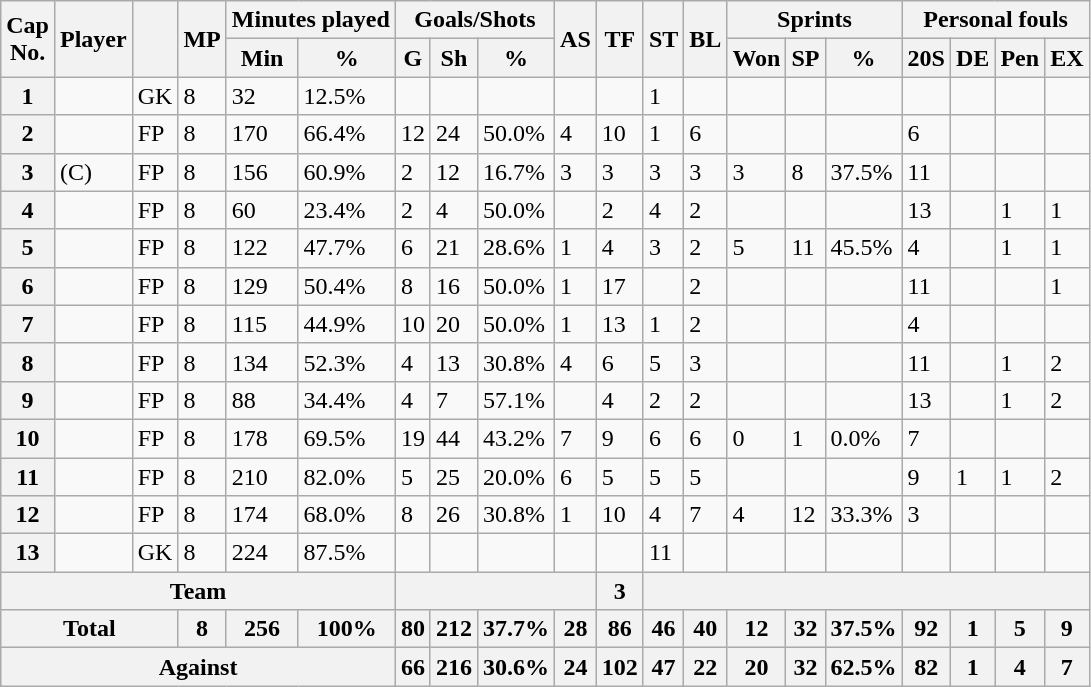<table class="wikitable sortable sticky-header-multi defaultcenter col2left" style="font-size: 100%; margin-left: 1em;">
<tr>
<th scope="col" rowspan="2">Cap<br>No.</th>
<th scope="col" rowspan="2">Player</th>
<th scope="col" rowspan="2"></th>
<th scope="col" rowspan="2">MP</th>
<th scope="colgroup" colspan="2">Minutes played</th>
<th scope="colgroup" colspan="3">Goals/Shots</th>
<th scope="col" rowspan="2">AS</th>
<th scope="col" rowspan="2">TF</th>
<th scope="col" rowspan="2">ST</th>
<th scope="col" rowspan="2">BL</th>
<th scope="colgroup" colspan="3">Sprints</th>
<th scope="colgroup" colspan="4">Personal fouls</th>
</tr>
<tr>
<th scope="col">Min</th>
<th scope="col">%</th>
<th scope="col">G</th>
<th scope="col">Sh</th>
<th scope="col">%</th>
<th scope="col">Won</th>
<th scope="col">SP</th>
<th scope="col">%</th>
<th scope="col">20S</th>
<th scope="col">DE</th>
<th scope="col">Pen</th>
<th scope="col">EX</th>
</tr>
<tr>
<th scope="row">1</th>
<td></td>
<td>GK</td>
<td>8</td>
<td>32</td>
<td>12.5%</td>
<td></td>
<td></td>
<td></td>
<td></td>
<td></td>
<td>1</td>
<td></td>
<td></td>
<td></td>
<td></td>
<td></td>
<td></td>
<td></td>
<td></td>
</tr>
<tr>
<th scope="row">2</th>
<td></td>
<td>FP</td>
<td>8</td>
<td>170</td>
<td>66.4%</td>
<td>12</td>
<td>24</td>
<td>50.0%</td>
<td>4</td>
<td>10</td>
<td>1</td>
<td>6</td>
<td></td>
<td></td>
<td></td>
<td>6</td>
<td></td>
<td></td>
<td></td>
</tr>
<tr>
<th scope="row">3</th>
<td> (C)</td>
<td>FP</td>
<td>8</td>
<td>156</td>
<td>60.9%</td>
<td>2</td>
<td>12</td>
<td>16.7%</td>
<td>3</td>
<td>3</td>
<td>3</td>
<td>3</td>
<td>3</td>
<td>8</td>
<td>37.5%</td>
<td>11</td>
<td></td>
<td></td>
<td></td>
</tr>
<tr>
<th scope="row">4</th>
<td></td>
<td>FP</td>
<td>8</td>
<td>60</td>
<td>23.4%</td>
<td>2</td>
<td>4</td>
<td>50.0%</td>
<td></td>
<td>2</td>
<td>4</td>
<td>2</td>
<td></td>
<td></td>
<td></td>
<td>13</td>
<td></td>
<td>1</td>
<td>1</td>
</tr>
<tr>
<th scope="row">5</th>
<td></td>
<td>FP</td>
<td>8</td>
<td>122</td>
<td>47.7%</td>
<td>6</td>
<td>21</td>
<td>28.6%</td>
<td>1</td>
<td>4</td>
<td>3</td>
<td>2</td>
<td>5</td>
<td>11</td>
<td>45.5%</td>
<td>4</td>
<td></td>
<td>1</td>
<td>1</td>
</tr>
<tr>
<th scope="row">6</th>
<td></td>
<td>FP</td>
<td>8</td>
<td>129</td>
<td>50.4%</td>
<td>8</td>
<td>16</td>
<td>50.0%</td>
<td>1</td>
<td>17</td>
<td></td>
<td>2</td>
<td></td>
<td></td>
<td></td>
<td>11</td>
<td></td>
<td></td>
<td>1</td>
</tr>
<tr>
<th scope="row">7</th>
<td></td>
<td>FP</td>
<td>8</td>
<td>115</td>
<td>44.9%</td>
<td>10</td>
<td>20</td>
<td>50.0%</td>
<td>1</td>
<td>13</td>
<td>1</td>
<td>2</td>
<td></td>
<td></td>
<td></td>
<td>4</td>
<td></td>
<td></td>
<td></td>
</tr>
<tr>
<th scope="row">8</th>
<td></td>
<td>FP</td>
<td>8</td>
<td>134</td>
<td>52.3%</td>
<td>4</td>
<td>13</td>
<td>30.8%</td>
<td>4</td>
<td>6</td>
<td>5</td>
<td>3</td>
<td></td>
<td></td>
<td></td>
<td>11</td>
<td></td>
<td>1</td>
<td>2</td>
</tr>
<tr>
<th scope="row">9</th>
<td></td>
<td>FP</td>
<td>8</td>
<td>88</td>
<td>34.4%</td>
<td>4</td>
<td>7</td>
<td>57.1%</td>
<td></td>
<td>4</td>
<td>2</td>
<td>2</td>
<td></td>
<td></td>
<td></td>
<td>13</td>
<td></td>
<td>1</td>
<td>2</td>
</tr>
<tr>
<th scope="row">10</th>
<td></td>
<td>FP</td>
<td>8</td>
<td>178</td>
<td>69.5%</td>
<td>19</td>
<td>44</td>
<td>43.2%</td>
<td>7</td>
<td>9</td>
<td>6</td>
<td>6</td>
<td>0</td>
<td>1</td>
<td>0.0%</td>
<td>7</td>
<td></td>
<td></td>
<td></td>
</tr>
<tr>
<th scope="row">11</th>
<td></td>
<td>FP</td>
<td>8</td>
<td>210</td>
<td>82.0%</td>
<td>5</td>
<td>25</td>
<td>20.0%</td>
<td>6</td>
<td>5</td>
<td>5</td>
<td>5</td>
<td></td>
<td></td>
<td></td>
<td>9</td>
<td>1</td>
<td>1</td>
<td>2</td>
</tr>
<tr>
<th scope="row">12</th>
<td></td>
<td>FP</td>
<td>8</td>
<td>174</td>
<td>68.0%</td>
<td>8</td>
<td>26</td>
<td>30.8%</td>
<td>1</td>
<td>10</td>
<td>4</td>
<td>7</td>
<td>4</td>
<td>12</td>
<td>33.3%</td>
<td>3</td>
<td></td>
<td></td>
<td></td>
</tr>
<tr>
<th scope="row">13</th>
<td></td>
<td>GK</td>
<td>8</td>
<td>224</td>
<td>87.5%</td>
<td></td>
<td></td>
<td></td>
<td></td>
<td></td>
<td>11</td>
<td></td>
<td></td>
<td></td>
<td></td>
<td></td>
<td></td>
<td></td>
<td></td>
</tr>
<tr class="sortbottom">
<th colspan="6">Team</th>
<th colspan="4"></th>
<th>3</th>
<th colspan="9"></th>
</tr>
<tr class="sortbottom">
<th colspan="3">Total</th>
<th>8</th>
<th>256</th>
<th>100%</th>
<th>80</th>
<th>212</th>
<th>37.7%</th>
<th>28</th>
<th>86</th>
<th>46</th>
<th>40</th>
<th>12</th>
<th>32</th>
<th>37.5%</th>
<th>92</th>
<th>1</th>
<th>5</th>
<th>9</th>
</tr>
<tr class="sortbottom">
<th colspan="6">Against</th>
<th>66</th>
<th>216</th>
<th>30.6%</th>
<th>24</th>
<th>102</th>
<th>47</th>
<th>22</th>
<th>20</th>
<th>32</th>
<th>62.5%</th>
<th>82</th>
<th>1</th>
<th>4</th>
<th>7</th>
</tr>
</table>
